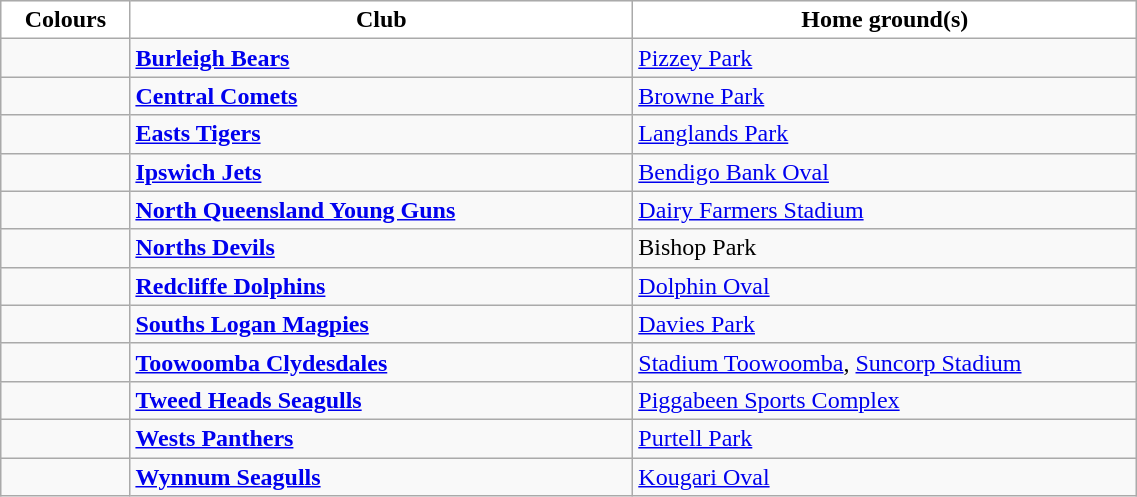<table class="wikitable" style="width:60%; text-align:left">
<tr>
<th style="background:white; width:1%">Colours</th>
<th style="background:white; width:10%">Club</th>
<th style="background:white; width:10%">Home ground(s)</th>
</tr>
<tr>
<td></td>
<td><strong><a href='#'>Burleigh Bears</a></strong></td>
<td><a href='#'>Pizzey Park</a></td>
</tr>
<tr>
<td></td>
<td><strong><a href='#'>Central Comets</a></strong></td>
<td><a href='#'>Browne Park</a></td>
</tr>
<tr>
<td></td>
<td><strong><a href='#'>Easts Tigers</a></strong></td>
<td><a href='#'>Langlands Park</a></td>
</tr>
<tr>
<td></td>
<td><strong><a href='#'>Ipswich Jets</a></strong></td>
<td><a href='#'>Bendigo Bank Oval</a></td>
</tr>
<tr>
<td></td>
<td><strong><a href='#'>North Queensland Young Guns</a></strong></td>
<td><a href='#'>Dairy Farmers Stadium</a></td>
</tr>
<tr>
<td></td>
<td><strong><a href='#'>Norths Devils</a></strong></td>
<td>Bishop Park</td>
</tr>
<tr>
<td></td>
<td><strong><a href='#'>Redcliffe Dolphins</a></strong></td>
<td><a href='#'>Dolphin Oval</a></td>
</tr>
<tr>
<td></td>
<td><strong><a href='#'>Souths Logan Magpies</a></strong></td>
<td><a href='#'>Davies Park</a></td>
</tr>
<tr>
<td></td>
<td><strong><a href='#'>Toowoomba Clydesdales</a></strong></td>
<td><a href='#'>Stadium Toowoomba</a>, <a href='#'>Suncorp Stadium</a></td>
</tr>
<tr>
<td></td>
<td><strong><a href='#'>Tweed Heads Seagulls</a></strong></td>
<td><a href='#'>Piggabeen Sports Complex</a></td>
</tr>
<tr>
<td></td>
<td><strong><a href='#'>Wests Panthers</a></strong></td>
<td><a href='#'>Purtell Park</a></td>
</tr>
<tr>
<td></td>
<td><strong><a href='#'>Wynnum Seagulls</a></strong></td>
<td><a href='#'>Kougari Oval</a></td>
</tr>
</table>
